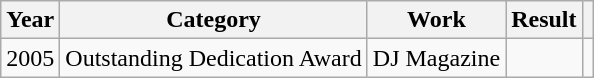<table class="wikitable">
<tr>
<th>Year</th>
<th>Category</th>
<th>Work</th>
<th>Result</th>
<th></th>
</tr>
<tr>
<td>2005</td>
<td>Outstanding Dedication Award</td>
<td>DJ Magazine</td>
<td></td>
<td></td>
</tr>
</table>
